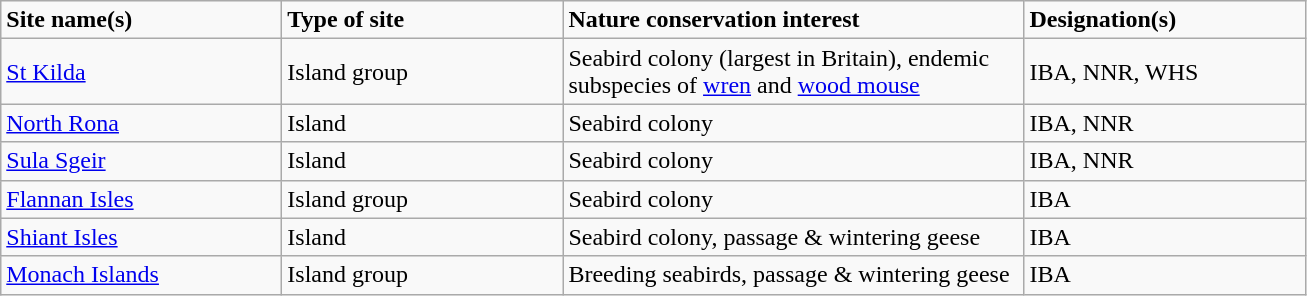<table class="wikitable">
<tr>
<td style="width:180px"><strong>Site name(s)</strong></td>
<td style="width:180px"><strong>Type of site</strong></td>
<td style="width:300px"><strong>Nature conservation interest</strong></td>
<td style="width:180px"><strong>Designation(s)</strong></td>
</tr>
<tr>
<td><a href='#'>St Kilda</a></td>
<td>Island group</td>
<td>Seabird colony (largest in Britain), endemic subspecies of <a href='#'>wren</a> and <a href='#'>wood mouse</a></td>
<td>IBA, NNR, WHS</td>
</tr>
<tr>
<td><a href='#'>North Rona</a></td>
<td>Island</td>
<td>Seabird colony</td>
<td>IBA, NNR</td>
</tr>
<tr>
<td><a href='#'>Sula Sgeir</a></td>
<td>Island</td>
<td>Seabird colony</td>
<td>IBA, NNR</td>
</tr>
<tr>
<td><a href='#'>Flannan Isles</a></td>
<td>Island group</td>
<td>Seabird colony</td>
<td>IBA</td>
</tr>
<tr>
<td><a href='#'>Shiant Isles</a></td>
<td>Island</td>
<td>Seabird colony, passage & wintering geese</td>
<td>IBA</td>
</tr>
<tr>
<td><a href='#'>Monach Islands</a></td>
<td>Island group</td>
<td>Breeding seabirds, passage & wintering geese</td>
<td>IBA</td>
</tr>
</table>
